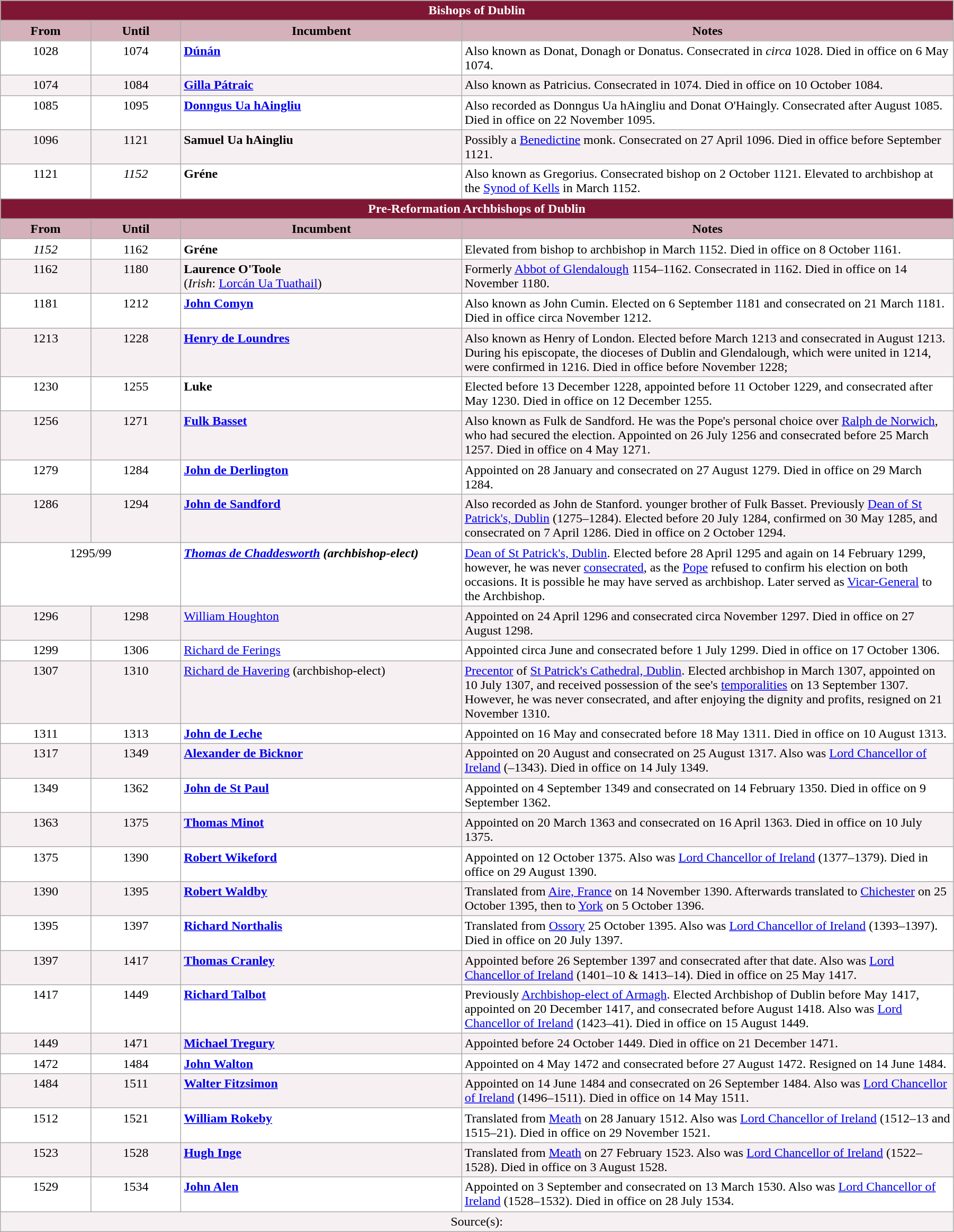<table class="wikitable" style="width: 95%;">
<tr>
<th colspan="4" style="background-color: #7F1734; color: white;">Bishops of Dublin</th>
</tr>
<tr>
<th style="background-color: #D4B1BB; width: 9%;">From</th>
<th style="background-color: #D4B1BB; width: 9%;">Until</th>
<th style="background-color: #D4B1BB; width: 28%;">Incumbent</th>
<th style="background-color: #D4B1BB; width: 49%;">Notes</th>
</tr>
<tr valign="top" style="background-color: white;">
<td style="text-align: center;">1028</td>
<td style="text-align: center;">1074</td>
<td><strong><a href='#'>Dúnán</a></strong></td>
<td>Also known as Donat, Donagh or Donatus. Consecrated in <em>circa</em> 1028. Died in office on 6 May 1074.</td>
</tr>
<tr valign="top" style="background-color: #F7F0F2;">
<td style="text-align: center;">1074</td>
<td style="text-align: center;">1084</td>
<td><strong><a href='#'>Gilla Pátraic</a></strong></td>
<td>Also known as Patricius. Consecrated in 1074. Died in office on 10 October 1084.</td>
</tr>
<tr valign="top" style="background-color: white;">
<td style="text-align: center;">1085</td>
<td style="text-align: center;">1095</td>
<td><strong><a href='#'>Donngus Ua hAingliu</a></strong></td>
<td>Also recorded as Donngus Ua hAingliu and Donat O'Haingly. Consecrated after August 1085. Died in office on 22 November 1095.</td>
</tr>
<tr valign="top" style="background-color: #F7F0F2;">
<td style="text-align: center;">1096</td>
<td style="text-align: center;">1121</td>
<td><strong>Samuel Ua hAingliu</strong></td>
<td>Possibly a <a href='#'>Benedictine</a> monk. Consecrated on 27 April 1096. Died in office before September 1121.</td>
</tr>
<tr valign="top" style="background-color: white;">
<td style="text-align: center;">1121</td>
<td style="text-align: center;"><em>1152</em></td>
<td><strong>Gréne</strong></td>
<td>Also known as Gregorius. Consecrated bishop on 2 October 1121. Elevated to archbishop at the <a href='#'>Synod of Kells</a> in March 1152.</td>
</tr>
<tr>
<th colspan="4" style="background-color: #7F1734; color: white;">Pre-Reformation Archbishops of Dublin</th>
</tr>
<tr>
<th style="background-color: #D4B1BB; width: 9%;">From</th>
<th style="background-color: #D4B1BB; width: 9%;">Until</th>
<th style="background-color: #D4B1BB; width: 28%;">Incumbent</th>
<th style="background-color: #D4B1BB; width: 49%;">Notes</th>
</tr>
<tr valign="top" style="background-color: white;">
<td style="text-align: center;"><em> 1152</em></td>
<td style="text-align: center;">1162</td>
<td><strong>Gréne</strong></td>
<td>Elevated from bishop to archbishop in March 1152. Died in office on 8 October 1161.</td>
</tr>
<tr valign="top" style="background-color: #F7F0F2;">
<td style="text-align: center;">1162</td>
<td style="text-align: center;">1180</td>
<td><strong>Laurence O'Toole</strong><br>(<em>Irish</em>: <a href='#'>Lorcán Ua Tuathail</a>)</td>
<td>Formerly <a href='#'>Abbot of Glendalough</a> 1154–1162. Consecrated in 1162. Died in office on 14 November 1180.</td>
</tr>
<tr valign="top" style="background-color: white;">
<td style="text-align: center;">1181</td>
<td style="text-align: center;">1212</td>
<td><strong><a href='#'>John Comyn</a></strong></td>
<td>Also known as John Cumin. Elected on 6 September 1181 and consecrated on 21 March 1181. Died in office circa November 1212.</td>
</tr>
<tr valign="top" style="background-color: #F7F0F2;">
<td style="text-align: center;">1213</td>
<td style="text-align: center;">1228</td>
<td><strong><a href='#'>Henry de Loundres</a></strong></td>
<td>Also known as Henry of London. Elected before March 1213 and consecrated in August 1213. During his episcopate, the dioceses of Dublin and Glendalough, which were united in 1214, were confirmed in 1216. Died in office before November 1228;</td>
</tr>
<tr valign="top" style="background-color: white;">
<td style="text-align: center;">1230</td>
<td style="text-align: center;">1255</td>
<td><strong>Luke</strong></td>
<td>Elected before 13 December 1228, appointed before 11 October 1229, and consecrated after May 1230. Died in office on 12 December 1255.</td>
</tr>
<tr valign="top" style="background-color: #F7F0F2;">
<td style="text-align: center;">1256</td>
<td style="text-align: center;">1271</td>
<td><strong><a href='#'>Fulk Basset</a></strong></td>
<td>Also known as Fulk de Sandford. He was the Pope's personal choice over <a href='#'>Ralph de  Norwich</a>, who had secured the election. Appointed on 26 July 1256 and consecrated before 25 March 1257. Died in office on 4 May 1271.</td>
</tr>
<tr valign="top" style="background-color: white;">
<td style="text-align: center;">1279</td>
<td style="text-align: center;">1284</td>
<td><strong><a href='#'>John de Derlington</a></strong></td>
<td>Appointed on 28 January and consecrated on 27 August 1279. Died in office on 29 March 1284.</td>
</tr>
<tr valign="top" style="background-color: #F7F0F2;">
<td style="text-align: center;">1286</td>
<td style="text-align: center;">1294</td>
<td><strong><a href='#'>John de Sandford</a></strong></td>
<td>Also recorded as John de Stanford. younger brother of Fulk Basset. Previously <a href='#'>Dean of St Patrick's, Dublin</a> (1275–1284). Elected before 20 July 1284, confirmed on 30 May 1285, and consecrated on 7 April 1286. Died in office on 2 October 1294.</td>
</tr>
<tr valign="top" style="background-color: white;">
<td colspan="2" style="text-align: center;">1295/99</td>
<td><strong><em><a href='#'>Thomas de Chaddesworth</a><strong> (archbishop-elect)<em></td>
<td><a href='#'>Dean of St Patrick's, Dublin</a>. Elected before 28 April 1295 and again on 14 February 1299, however, he was never <a href='#'>consecrated</a>, as the <a href='#'>Pope</a> refused to confirm his election on both occasions. It is possible he may have served as archbishop. Later served as <a href='#'>Vicar-General</a> to the Archbishop.</td>
</tr>
<tr valign="top" style="background-color: #F7F0F2;">
<td style="text-align: center;">1296</td>
<td style="text-align: center;">1298</td>
<td></strong><a href='#'>William Houghton</a><strong></td>
<td>Appointed on 24 April 1296 and consecrated circa November 1297. Died in office on 27 August 1298.</td>
</tr>
<tr valign="top" style="background-color: white;">
<td style="text-align: center;">1299</td>
<td style="text-align: center;">1306</td>
<td></strong><a href='#'>Richard de Ferings</a><strong></td>
<td>Appointed circa June and consecrated before 1 July 1299. Died in office on 17 October 1306.</td>
</tr>
<tr valign="top" style="background-color: #F7F0F2;">
<td style="text-align: center;">1307</td>
<td style="text-align: center;">1310</td>
<td></em></strong><a href='#'>Richard de Havering</a></strong> (archbishop-elect)</em></td>
<td><a href='#'>Precentor</a> of <a href='#'>St Patrick's Cathedral, Dublin</a>. Elected archbishop in March 1307, appointed on 10 July 1307, and received possession of the see's <a href='#'>temporalities</a> on 13 September 1307. However, he was never consecrated, and after enjoying the dignity and profits, resigned on 21 November 1310.</td>
</tr>
<tr valign="top" style="background-color: white;">
<td style="text-align: center;">1311</td>
<td style="text-align: center;">1313</td>
<td><strong><a href='#'>John de Leche</a></strong></td>
<td>Appointed on 16 May and consecrated before 18 May 1311. Died in office on 10 August 1313.</td>
</tr>
<tr valign="top" style="background-color: #F7F0F2;">
<td style="text-align: center;">1317</td>
<td style="text-align: center;">1349</td>
<td><strong><a href='#'>Alexander de Bicknor</a></strong></td>
<td>Appointed on 20 August and consecrated on 25 August 1317. Also was <a href='#'>Lord Chancellor of Ireland</a> (–1343). Died in office on 14 July 1349.</td>
</tr>
<tr valign="top" style="background-color: white;">
<td style="text-align: center;">1349</td>
<td style="text-align: center;">1362</td>
<td><strong><a href='#'>John de St Paul</a></strong></td>
<td>Appointed on 4 September 1349 and consecrated on 14 February 1350. Died in office on 9 September 1362.</td>
</tr>
<tr valign="top" style="background-color: #F7F0F2;">
<td style="text-align: center;">1363</td>
<td style="text-align: center;">1375</td>
<td><strong><a href='#'>Thomas Minot</a></strong></td>
<td>Appointed on 20 March 1363 and consecrated on 16 April 1363. Died in office on 10 July 1375.</td>
</tr>
<tr valign="top" style="background-color: white;">
<td style="text-align: center;">1375</td>
<td style="text-align: center;">1390</td>
<td><strong><a href='#'>Robert Wikeford</a></strong></td>
<td>Appointed on 12 October 1375. Also was <a href='#'>Lord Chancellor of Ireland</a> (1377–1379). Died in office on 29 August 1390.</td>
</tr>
<tr valign="top" style="background-color: #F7F0F2;">
<td style="text-align: center;">1390</td>
<td style="text-align: center;">1395</td>
<td><strong><a href='#'>Robert Waldby</a></strong></td>
<td>Translated from <a href='#'>Aire, France</a> on 14 November 1390. Afterwards translated to <a href='#'>Chichester</a> on 25 October 1395, then to <a href='#'>York</a> on 5 October 1396.</td>
</tr>
<tr valign="top" style="background-color: white;">
<td style="text-align: center;">1395</td>
<td style="text-align: center;">1397</td>
<td><strong><a href='#'>Richard Northalis</a></strong></td>
<td>Translated from <a href='#'>Ossory</a> 25 October 1395. Also was <a href='#'>Lord Chancellor of Ireland</a> (1393–1397). Died in office on 20 July 1397.</td>
</tr>
<tr valign="top" style="background-color: #F7F0F2;">
<td style="text-align: center;">1397</td>
<td style="text-align: center;">1417</td>
<td><strong><a href='#'>Thomas Cranley</a></strong></td>
<td>Appointed before 26 September 1397 and consecrated after that date. Also was <a href='#'>Lord Chancellor of Ireland</a> (1401–10 & 1413–14). Died in office on 25 May 1417.</td>
</tr>
<tr valign="top" style="background-color: white;">
<td style="text-align: center;">1417</td>
<td style="text-align: center;">1449</td>
<td><strong><a href='#'>Richard Talbot</a></strong></td>
<td>Previously <a href='#'>Archbishop-elect of Armagh</a>. Elected Archbishop of Dublin before May 1417, appointed on 20 December 1417, and consecrated before August 1418. Also was <a href='#'>Lord Chancellor of Ireland</a> (1423–41). Died in office on 15 August 1449.</td>
</tr>
<tr valign="top" style="background-color: #F7F0F2;">
<td style="text-align: center;">1449</td>
<td style="text-align: center;">1471</td>
<td><strong><a href='#'>Michael Tregury</a></strong></td>
<td>Appointed before 24 October 1449. Died in office on 21 December 1471.</td>
</tr>
<tr valign="top" style="background-color: white;">
<td style="text-align: center;">1472</td>
<td style="text-align: center;">1484</td>
<td><strong><a href='#'>John Walton</a></strong></td>
<td>Appointed on 4 May 1472 and consecrated before 27 August 1472. Resigned on 14 June 1484.</td>
</tr>
<tr valign="top" style="background-color: #F7F0F2;">
<td style="text-align: center;">1484</td>
<td style="text-align: center;">1511</td>
<td><strong><a href='#'>Walter Fitzsimon</a></strong></td>
<td>Appointed on 14 June 1484 and consecrated on 26 September 1484. Also was <a href='#'>Lord Chancellor of Ireland</a> (1496–1511). Died in office on 14 May 1511.</td>
</tr>
<tr valign="top" style="background-color: white;">
<td style="text-align: center;">1512</td>
<td style="text-align: center;">1521</td>
<td><strong><a href='#'>William Rokeby</a></strong></td>
<td>Translated from <a href='#'>Meath</a> on 28 January 1512. Also was <a href='#'>Lord Chancellor of Ireland</a> (1512–13 and 1515–21). Died in office on 29 November 1521.</td>
</tr>
<tr valign="top" style="background-color: #F7F0F2;">
<td style="text-align: center;">1523</td>
<td style="text-align: center;">1528</td>
<td><strong><a href='#'>Hugh Inge</a></strong></td>
<td>Translated from <a href='#'>Meath</a> on 27 February 1523. Also was <a href='#'>Lord Chancellor of Ireland</a> (1522–1528). Died in office on 3 August 1528.</td>
</tr>
<tr valign="top" style="background-color: white;">
<td style="text-align: center;">1529</td>
<td style="text-align: center;">1534</td>
<td><strong><a href='#'>John Alen</a></strong></td>
<td>Appointed on 3 September and consecrated on 13 March 1530. Also was <a href='#'>Lord Chancellor of Ireland</a> (1528–1532). Died in office on 28 July 1534.</td>
</tr>
<tr valign="top" style="background-color: #F7F0F2;">
<td colspan="4" style="text-align: center;">Source(s):</td>
</tr>
</table>
